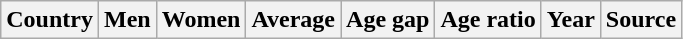<table class="wikitable sortable" style="text-align:right">
<tr>
<th>Country</th>
<th>Men</th>
<th>Women</th>
<th>Average</th>
<th>Age gap</th>
<th>Age ratio</th>
<th>Year</th>
<th>Source<br>










































</th>
</tr>
</table>
